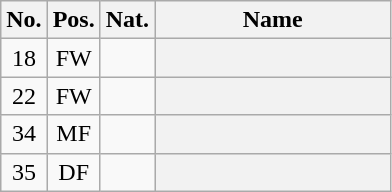<table class="wikitable sortable plainrowheaders" style="text-align:center">
<tr>
<th scope="col">No.</th>
<th scope="col">Pos.</th>
<th scope="col">Nat.</th>
<th width="150" scope="col">Name</th>
</tr>
<tr>
<td>18</td>
<td>FW</td>
<td></td>
<th scope="row"></th>
</tr>
<tr>
<td>22</td>
<td>FW</td>
<td></td>
<th scope="row"></th>
</tr>
<tr>
<td>34</td>
<td>MF</td>
<td></td>
<th scope="row"></th>
</tr>
<tr>
<td>35</td>
<td>DF</td>
<td></td>
<th scope="row"></th>
</tr>
</table>
